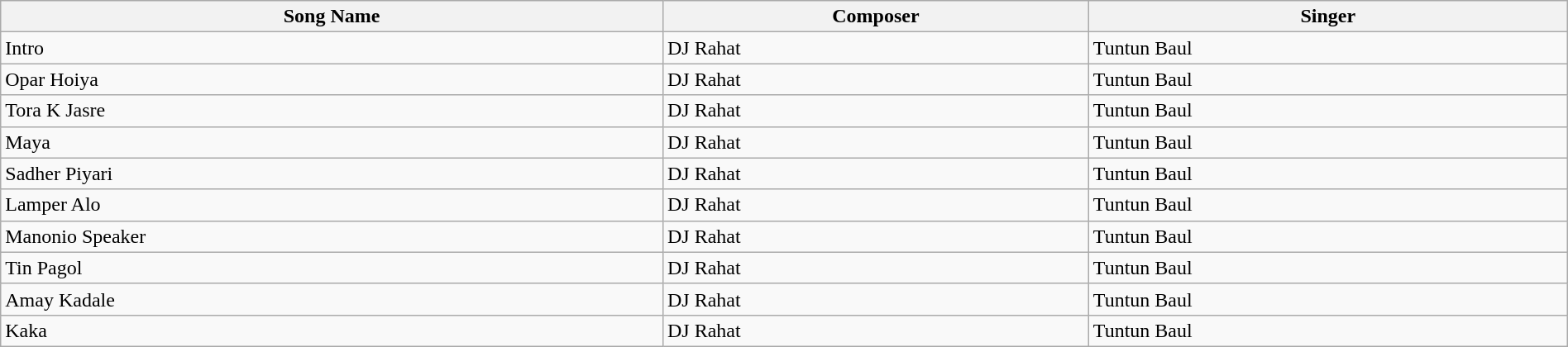<table class="wikitable sortable collapsible" style="width: 100%;">
<tr>
<th style="*background:d0e5f5;">Song Name</th>
<th style="*background:d0e5f5;">Composer</th>
<th style="*background:d0e5f5;">Singer</th>
</tr>
<tr>
<td>Intro</td>
<td>DJ Rahat</td>
<td>Tuntun Baul</td>
</tr>
<tr>
<td>Opar Hoiya</td>
<td>DJ Rahat</td>
<td>Tuntun Baul</td>
</tr>
<tr>
<td>Tora K Jasre</td>
<td>DJ Rahat</td>
<td>Tuntun Baul</td>
</tr>
<tr>
<td>Maya</td>
<td>DJ Rahat</td>
<td>Tuntun Baul</td>
</tr>
<tr>
<td>Sadher Piyari</td>
<td>DJ Rahat</td>
<td>Tuntun Baul</td>
</tr>
<tr>
<td>Lamper Alo</td>
<td>DJ Rahat</td>
<td>Tuntun Baul</td>
</tr>
<tr>
<td>Manonio Speaker</td>
<td>DJ Rahat</td>
<td>Tuntun Baul</td>
</tr>
<tr>
<td>Tin Pagol</td>
<td>DJ Rahat</td>
<td>Tuntun Baul</td>
</tr>
<tr>
<td>Amay Kadale</td>
<td>DJ Rahat</td>
<td>Tuntun Baul</td>
</tr>
<tr>
<td>Kaka</td>
<td>DJ Rahat</td>
<td>Tuntun Baul</td>
</tr>
</table>
